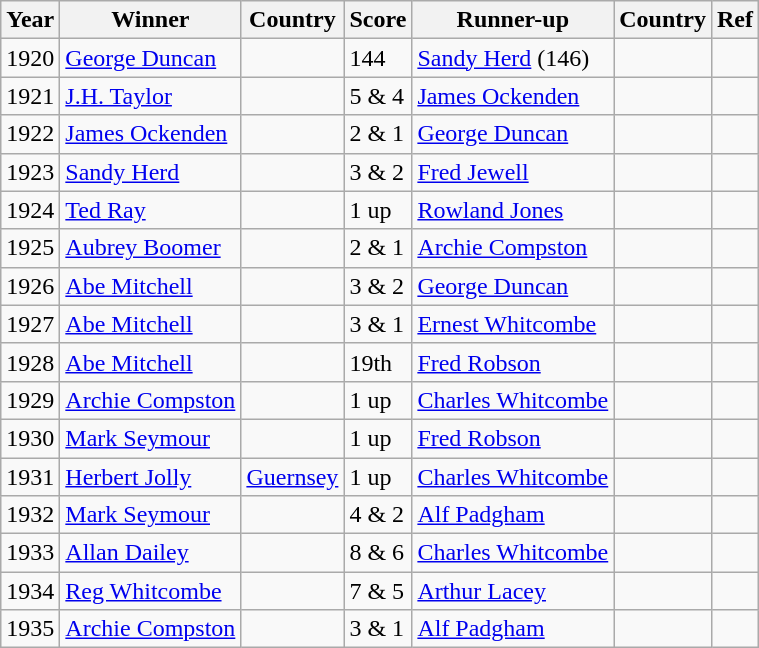<table class="wikitable">
<tr>
<th>Year</th>
<th>Winner</th>
<th>Country</th>
<th>Score</th>
<th>Runner-up</th>
<th>Country</th>
<th>Ref</th>
</tr>
<tr>
<td>1920</td>
<td><a href='#'>George Duncan</a></td>
<td></td>
<td>144</td>
<td><a href='#'>Sandy Herd</a> (146)</td>
<td></td>
<td></td>
</tr>
<tr>
<td>1921</td>
<td><a href='#'>J.H. Taylor</a></td>
<td></td>
<td>5 & 4</td>
<td><a href='#'>James Ockenden</a></td>
<td></td>
<td></td>
</tr>
<tr>
<td>1922</td>
<td><a href='#'>James Ockenden</a></td>
<td></td>
<td>2 & 1</td>
<td><a href='#'>George Duncan</a></td>
<td></td>
<td></td>
</tr>
<tr>
<td>1923</td>
<td><a href='#'>Sandy Herd</a></td>
<td></td>
<td>3 & 2</td>
<td><a href='#'>Fred Jewell</a></td>
<td></td>
<td></td>
</tr>
<tr>
<td>1924</td>
<td><a href='#'>Ted Ray</a></td>
<td></td>
<td>1 up</td>
<td><a href='#'>Rowland Jones</a></td>
<td></td>
<td></td>
</tr>
<tr>
<td>1925</td>
<td><a href='#'>Aubrey Boomer</a></td>
<td></td>
<td>2 & 1</td>
<td><a href='#'>Archie Compston</a></td>
<td></td>
<td></td>
</tr>
<tr>
<td>1926</td>
<td><a href='#'>Abe Mitchell</a></td>
<td></td>
<td>3 & 2</td>
<td><a href='#'>George Duncan</a></td>
<td></td>
<td></td>
</tr>
<tr>
<td>1927</td>
<td><a href='#'>Abe Mitchell</a></td>
<td></td>
<td>3 & 1</td>
<td><a href='#'>Ernest Whitcombe</a></td>
<td></td>
<td></td>
</tr>
<tr>
<td>1928</td>
<td><a href='#'>Abe Mitchell</a></td>
<td></td>
<td>19th</td>
<td><a href='#'>Fred Robson</a></td>
<td></td>
<td></td>
</tr>
<tr>
<td>1929</td>
<td><a href='#'>Archie Compston</a></td>
<td></td>
<td>1 up</td>
<td><a href='#'>Charles Whitcombe</a></td>
<td></td>
<td></td>
</tr>
<tr>
<td>1930</td>
<td><a href='#'>Mark Seymour</a></td>
<td></td>
<td>1 up</td>
<td><a href='#'>Fred Robson</a></td>
<td></td>
<td></td>
</tr>
<tr>
<td>1931</td>
<td><a href='#'>Herbert Jolly</a></td>
<td> <a href='#'>Guernsey</a></td>
<td>1 up</td>
<td><a href='#'>Charles Whitcombe</a></td>
<td></td>
<td></td>
</tr>
<tr>
<td>1932</td>
<td><a href='#'>Mark Seymour</a></td>
<td></td>
<td>4 & 2</td>
<td><a href='#'>Alf Padgham</a></td>
<td></td>
<td></td>
</tr>
<tr>
<td>1933</td>
<td><a href='#'>Allan Dailey</a></td>
<td></td>
<td align:center>8 & 6</td>
<td><a href='#'>Charles Whitcombe</a></td>
<td></td>
<td></td>
</tr>
<tr>
<td>1934</td>
<td><a href='#'>Reg Whitcombe</a></td>
<td></td>
<td>7 & 5</td>
<td><a href='#'>Arthur Lacey</a></td>
<td></td>
<td></td>
</tr>
<tr>
<td>1935</td>
<td><a href='#'>Archie Compston</a></td>
<td></td>
<td>3 & 1</td>
<td><a href='#'>Alf Padgham</a></td>
<td></td>
<td></td>
</tr>
</table>
